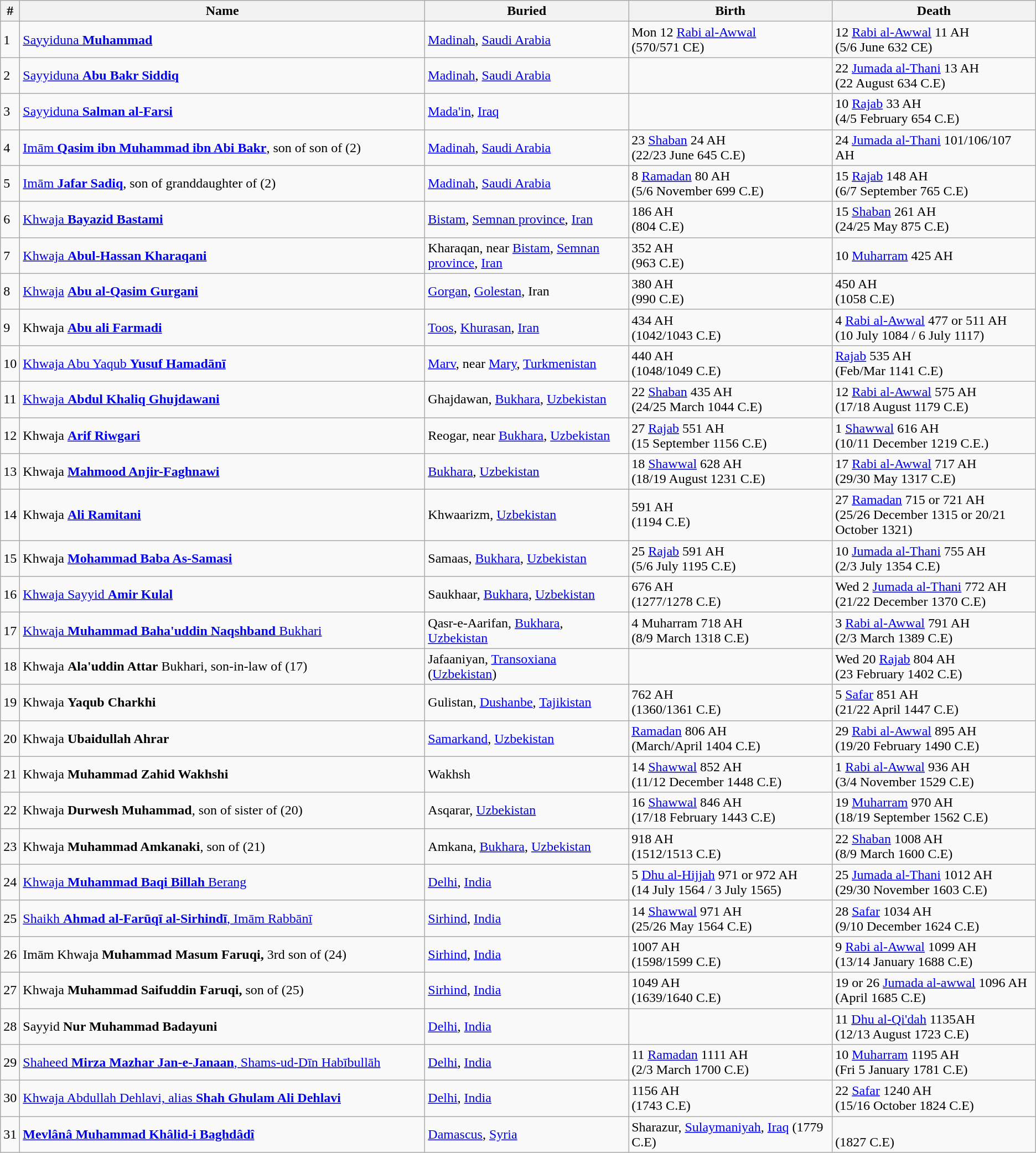<table class="wikitable">
<tr>
<th>#</th>
<th width="40%">Name</th>
<th width="20%">Buried</th>
<th width="20%">Birth</th>
<th width="20%">Death</th>
</tr>
<tr>
<td>1</td>
<td><a href='#'>Sayyiduna <strong>Muhammad</strong></a></td>
<td><a href='#'>Madinah</a>, <a href='#'>Saudi Arabia</a></td>
<td>Mon 12 <a href='#'>Rabi al-Awwal</a><br>(570/571 CE)</td>
<td>12 <a href='#'>Rabi al-Awwal</a> 11 AH<br>(5/6 June 632 CE)</td>
</tr>
<tr>
<td>2</td>
<td><a href='#'>Sayyiduna <strong>Abu Bakr Siddiq</strong></a></td>
<td><a href='#'>Madinah</a>, <a href='#'>Saudi Arabia</a></td>
<td></td>
<td>22 <a href='#'>Jumada al-Thani</a> 13 AH<br>(22 August 634 C.E)</td>
</tr>
<tr>
<td>3</td>
<td><a href='#'>Sayyiduna <strong>Salman al-Farsi</strong></a></td>
<td><a href='#'>Mada'in</a>, <a href='#'>Iraq</a></td>
<td></td>
<td>10 <a href='#'>Rajab</a> 33 AH<br>(4/5 February 654 C.E)</td>
</tr>
<tr>
<td>4</td>
<td><a href='#'>Imām <strong>Qasim ibn Muhammad ibn Abi Bakr</strong></a>, son of son of (2)</td>
<td><a href='#'>Madinah</a>, <a href='#'>Saudi Arabia</a></td>
<td>23 <a href='#'>Shaban</a> 24 AH<br>(22/23 June 645 C.E)</td>
<td>24 <a href='#'>Jumada al-Thani</a> 101/106/107 AH</td>
</tr>
<tr>
<td>5</td>
<td><a href='#'>Imām <strong>Jafar Sadiq</strong></a>, son of granddaughter of (2)</td>
<td><a href='#'>Madinah</a>, <a href='#'>Saudi Arabia</a></td>
<td>8 <a href='#'>Ramadan</a> 80 AH<br>(5/6 November 699 C.E)</td>
<td>15 <a href='#'>Rajab</a> 148 AH<br>(6/7 September 765 C.E)</td>
</tr>
<tr>
<td>6</td>
<td><a href='#'>Khwaja <strong>Bayazid Bastami</strong></a></td>
<td><a href='#'>Bistam</a>, <a href='#'>Semnan province</a>, <a href='#'>Iran</a></td>
<td>186 AH<br>(804 C.E)</td>
<td>15 <a href='#'>Shaban</a> 261 AH<br>(24/25 May 875 C.E)</td>
</tr>
<tr>
<td>7</td>
<td><a href='#'>Khwaja <strong>Abul-Hassan Kharaqani</strong></a></td>
<td>Kharaqan, near <a href='#'>Bistam</a>, <a href='#'>Semnan province</a>, <a href='#'>Iran</a></td>
<td>352 AH<br>(963 C.E)</td>
<td>10 <a href='#'>Muharram</a> 425 AH</td>
</tr>
<tr>
<td>8</td>
<td><a href='#'>Khwaja</a> <strong><a href='#'>Abu al-Qasim Gurgani</a></strong></td>
<td><a href='#'>Gorgan</a>, <a href='#'>Golestan</a>, Iran</td>
<td>380 AH<br>(990 C.E)</td>
<td>450 AH<br>(1058 C.E)</td>
</tr>
<tr>
<td>9</td>
<td>Khwaja <strong><a href='#'>Abu ali Farmadi</a></strong></td>
<td><a href='#'>Toos</a>, <a href='#'>Khurasan</a>, <a href='#'>Iran</a></td>
<td>434 AH<br>(1042/1043 C.E)</td>
<td>4 <a href='#'>Rabi al-Awwal</a> 477 or 511 AH<br>(10 July 1084 / 6 July 1117)</td>
</tr>
<tr>
<td>10</td>
<td><a href='#'>Khwaja Abu Yaqub <strong>Yusuf Hamadānī</strong></a></td>
<td><a href='#'>Marv</a>, near <a href='#'>Mary</a>, <a href='#'>Turkmenistan</a></td>
<td>440 AH<br>(1048/1049 C.E)</td>
<td><a href='#'>Rajab</a> 535 AH<br>(Feb/Mar 1141 C.E)</td>
</tr>
<tr>
<td>11</td>
<td><a href='#'>Khwaja <strong>Abdul Khaliq Ghujdawani</strong></a></td>
<td>Ghajdawan, <a href='#'>Bukhara</a>, <a href='#'>Uzbekistan</a></td>
<td>22 <a href='#'>Shaban</a> 435 AH<br>(24/25 March 1044 C.E)</td>
<td>12 <a href='#'>Rabi al-Awwal</a> 575 AH<br>(17/18 August 1179 C.E)</td>
</tr>
<tr>
<td>12</td>
<td>Khwaja <strong><a href='#'>Arif Riwgari</a></strong></td>
<td>Reogar, near <a href='#'>Bukhara</a>, <a href='#'>Uzbekistan</a></td>
<td>27 <a href='#'>Rajab</a> 551 AH<br>(15 September 1156 C.E)</td>
<td>1 <a href='#'>Shawwal</a> 616 AH<br>(10/11 December 1219 C.E.)</td>
</tr>
<tr>
<td>13</td>
<td>Khwaja <strong><a href='#'>Mahmood Anjir-Faghnawi</a></strong></td>
<td><a href='#'>Bukhara</a>, <a href='#'>Uzbekistan</a></td>
<td>18 <a href='#'>Shawwal</a> 628 AH<br>(18/19 August 1231 C.E)</td>
<td>17 <a href='#'>Rabi al-Awwal</a> 717 AH<br>(29/30 May 1317 C.E)</td>
</tr>
<tr>
<td>14</td>
<td>Khwaja <strong><a href='#'>Ali Ramitani</a></strong></td>
<td>Khwaarizm, <a href='#'>Uzbekistan</a></td>
<td>591 AH<br>(1194 C.E)</td>
<td>27 <a href='#'>Ramadan</a> 715 or 721 AH<br>(25/26 December 1315 or 20/21 October 1321)</td>
</tr>
<tr>
<td>15</td>
<td>Khwaja <strong><a href='#'>Mohammad Baba As-Samasi</a></strong></td>
<td>Samaas, <a href='#'>Bukhara</a>, <a href='#'>Uzbekistan</a></td>
<td>25 <a href='#'>Rajab</a> 591 AH<br>(5/6 July 1195 C.E)</td>
<td>10 <a href='#'>Jumada al-Thani</a> 755 AH<br>(2/3 July 1354 C.E)</td>
</tr>
<tr>
<td>16</td>
<td><a href='#'>Khwaja Sayyid <strong>Amir Kulal</strong></a></td>
<td>Saukhaar, <a href='#'>Bukhara</a>, <a href='#'>Uzbekistan</a></td>
<td>676 AH<br>(1277/1278 C.E)</td>
<td>Wed 2 <a href='#'>Jumada al-Thani</a> 772 AH<br>(21/22 December 1370 C.E)</td>
</tr>
<tr>
<td>17</td>
<td><a href='#'>Khwaja <strong>Muhammad Baha'uddin Naqshband</strong> Bukhari</a></td>
<td>Qasr-e-Aarifan, <a href='#'>Bukhara</a>, <a href='#'>Uzbekistan</a></td>
<td>4 Muharram 718 AH<br>(8/9 March 1318 C.E)</td>
<td>3 <a href='#'>Rabi al-Awwal</a> 791 AH<br>(2/3 March 1389 C.E)</td>
</tr>
<tr>
<td>18</td>
<td>Khwaja <strong>Ala'uddin Attar</strong> Bukhari, son-in-law of (17)</td>
<td>Jafaaniyan, <a href='#'>Transoxiana</a> (<a href='#'>Uzbekistan</a>)</td>
<td></td>
<td>Wed 20 <a href='#'>Rajab</a> 804 AH<br>(23 February 1402 C.E)</td>
</tr>
<tr>
<td>19</td>
<td>Khwaja <strong>Yaqub Charkhi</strong></td>
<td>Gulistan, <a href='#'>Dushanbe</a>, <a href='#'>Tajikistan</a></td>
<td>762 AH<br>(1360/1361 C.E)</td>
<td>5 <a href='#'>Safar</a> 851 AH<br>(21/22 April 1447 C.E)</td>
</tr>
<tr>
<td>20</td>
<td>Khwaja <strong>Ubaidullah Ahrar</strong></td>
<td><a href='#'>Samarkand</a>, <a href='#'>Uzbekistan</a></td>
<td><a href='#'>Ramadan</a> 806 AH<br>(March/April 1404 C.E)</td>
<td>29 <a href='#'>Rabi al-Awwal</a> 895 AH<br>(19/20 February 1490 C.E)</td>
</tr>
<tr>
<td>21</td>
<td>Khwaja <strong>Muhammad Zahid Wakhshi</strong></td>
<td>Wakhsh</td>
<td>14 <a href='#'>Shawwal</a> 852 AH<br>(11/12 December 1448 C.E)</td>
<td>1 <a href='#'>Rabi al-Awwal</a> 936 AH<br>(3/4 November 1529 C.E)</td>
</tr>
<tr>
<td>22</td>
<td>Khwaja <strong>Durwesh Muhammad</strong>, son of sister of (20)</td>
<td>Asqarar, <a href='#'>Uzbekistan</a></td>
<td>16 <a href='#'>Shawwal</a> 846 AH<br>(17/18 February 1443 C.E)</td>
<td>19 <a href='#'>Muharram</a> 970 AH<br>(18/19 September 1562 C.E)</td>
</tr>
<tr>
<td>23</td>
<td>Khwaja <strong>Muhammad Amkanaki</strong>, son of (21)</td>
<td>Amkana, <a href='#'>Bukhara</a>, <a href='#'>Uzbekistan</a></td>
<td>918 AH<br>(1512/1513 C.E)</td>
<td>22 <a href='#'>Shaban</a> 1008 AH<br>(8/9 March 1600 C.E)</td>
</tr>
<tr>
<td>24</td>
<td><a href='#'>Khwaja <strong>Muhammad Baqi Billah</strong> Berang</a></td>
<td><a href='#'>Delhi</a>, <a href='#'>India</a></td>
<td>5 <a href='#'>Dhu al-Hijjah</a> 971 or 972 AH<br>(14 July 1564 / 3 July 1565)</td>
<td>25 <a href='#'>Jumada al-Thani</a> 1012 AH<br>(29/30 November 1603 C.E)</td>
</tr>
<tr>
<td>25</td>
<td><a href='#'>Shaikh <strong>Ahmad al-Farūqī al-Sirhindī</strong>, Imām Rabbānī</a></td>
<td><a href='#'>Sirhind</a>, <a href='#'>India</a></td>
<td>14 <a href='#'>Shawwal</a> 971 AH<br>(25/26 May 1564 C.E)</td>
<td>28 <a href='#'>Safar</a> 1034 AH<br>(9/10 December 1624 C.E)</td>
</tr>
<tr>
<td>26</td>
<td>Imām Khwaja <strong>Muhammad Masum Faruqi,</strong> 3rd son of (24)</td>
<td><a href='#'>Sirhind</a>, <a href='#'>India</a></td>
<td>1007 AH<br>(1598/1599 C.E)</td>
<td>9 <a href='#'>Rabi al-Awwal</a> 1099 AH<br>(13/14 January 1688 C.E)</td>
</tr>
<tr>
<td>27</td>
<td>Khwaja <strong>Muhammad Saifuddin Faruqi,</strong> son of (25)</td>
<td><a href='#'>Sirhind</a>, <a href='#'>India</a></td>
<td>1049 AH<br>(1639/1640 C.E)</td>
<td>19 or 26 <a href='#'>Jumada al-awwal</a> 1096 AH<br>(April 1685 C.E)</td>
</tr>
<tr>
<td>28</td>
<td>Sayyid <strong>Nur Muhammad Badayuni</strong></td>
<td><a href='#'>Delhi</a>, <a href='#'>India</a></td>
<td></td>
<td>11 <a href='#'>Dhu al-Qi'dah</a> 1135AH<br>(12/13 August 1723 C.E)</td>
</tr>
<tr>
<td>29</td>
<td><a href='#'>Shaheed <strong>Mirza Mazhar Jan-e-Janaan</strong>, Shams-ud-Dīn Habībullāh</a></td>
<td><a href='#'>Delhi</a>, <a href='#'>India</a></td>
<td>11 <a href='#'>Ramadan</a> 1111 AH<br>(2/3 March 1700 C.E)</td>
<td>10 <a href='#'>Muharram</a> 1195 AH<br>(Fri 5 January 1781 C.E)</td>
</tr>
<tr>
<td>30</td>
<td><a href='#'>Khwaja Abdullah Dehlavi, alias <strong>Shah Ghulam Ali Dehlavi</strong></a></td>
<td><a href='#'>Delhi</a>, <a href='#'>India</a></td>
<td>1156 AH<br>(1743 C.E)</td>
<td>22 <a href='#'>Safar</a> 1240 AH<br>(15/16 October 1824 C.E)</td>
</tr>
<tr>
<td>31</td>
<td><strong><a href='#'>Mevlânâ Muhammad Khâlid-i Baghdâdî</a></strong></td>
<td><a href='#'>Damascus</a>, <a href='#'>Syria</a></td>
<td>Sharazur, <a href='#'>Sulaymaniyah</a>, <a href='#'>Iraq</a> (1779 C.E)</td>
<td><br>(1827 C.E)</td>
</tr>
</table>
